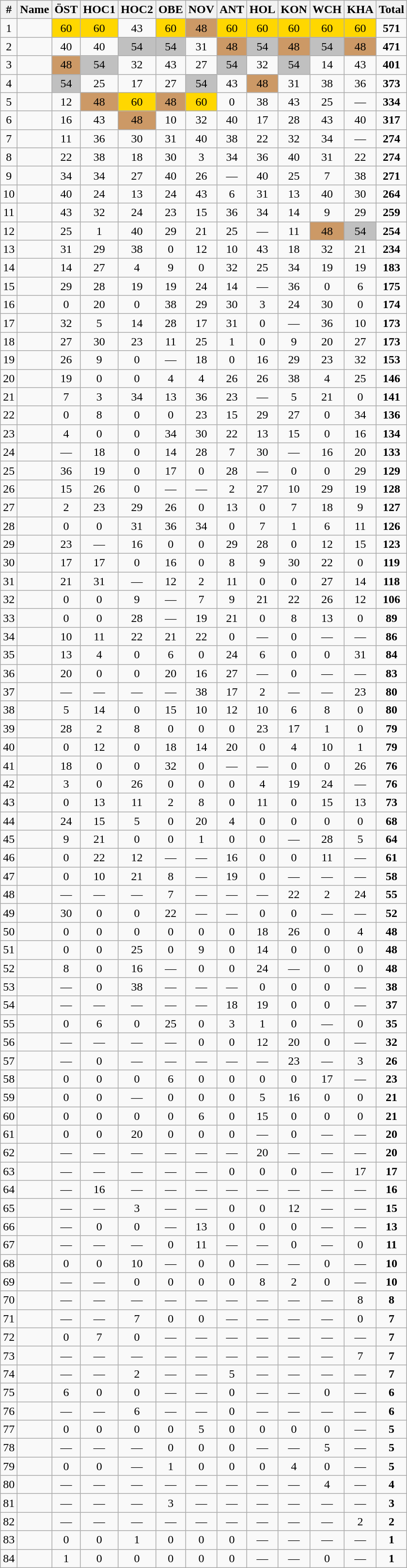<table class="wikitable sortable" style="text-align:center;">
<tr>
<th>#</th>
<th>Name</th>
<th>ÖST</th>
<th>HOC1</th>
<th>HOC2</th>
<th>OBE</th>
<th>NOV</th>
<th>ANT</th>
<th>HOL</th>
<th>KON</th>
<th>WCH</th>
<th>KHA</th>
<th>Total</th>
</tr>
<tr>
<td>1</td>
<td align="left"></td>
<td bgcolor="gold">60</td>
<td bgcolor="gold">60</td>
<td>43</td>
<td bgcolor="gold">60</td>
<td bgcolor=CC9966>48</td>
<td bgcolor="gold">60</td>
<td bgcolor="gold">60</td>
<td bgcolor="gold">60</td>
<td bgcolor="gold">60</td>
<td bgcolor="gold">60</td>
<td><strong>571</strong></td>
</tr>
<tr>
<td>2</td>
<td align="left"></td>
<td>40</td>
<td>40</td>
<td bgcolor="silver">54</td>
<td bgcolor="silver">54</td>
<td>31</td>
<td bgcolor=CC9966>48</td>
<td bgcolor="silver">54</td>
<td bgcolor=CC9966>48</td>
<td bgcolor="silver">54</td>
<td bgcolor=CC9966>48</td>
<td><strong>471</strong></td>
</tr>
<tr>
<td>3</td>
<td align="left"></td>
<td bgcolor=CC9966>48</td>
<td bgcolor="silver">54</td>
<td>32</td>
<td>43</td>
<td>27</td>
<td bgcolor="silver">54</td>
<td>32</td>
<td bgcolor="silver">54</td>
<td>14</td>
<td>43</td>
<td><strong>401</strong></td>
</tr>
<tr>
<td>4</td>
<td align="left"></td>
<td bgcolor="silver">54</td>
<td>25</td>
<td>17</td>
<td>27</td>
<td bgcolor="silver">54</td>
<td>43</td>
<td bgcolor=CC9966>48</td>
<td>31</td>
<td>38</td>
<td>36</td>
<td><strong>373</strong></td>
</tr>
<tr>
<td>5</td>
<td align="left"></td>
<td>12</td>
<td bgcolor=CC9966>48</td>
<td bgcolor="gold">60</td>
<td bgcolor=CC9966>48</td>
<td bgcolor="gold">60</td>
<td>0</td>
<td>38</td>
<td>43</td>
<td>25</td>
<td>—</td>
<td><strong>334</strong></td>
</tr>
<tr>
<td>6</td>
<td align="left"></td>
<td>16</td>
<td>43</td>
<td bgcolor=CC9966>48</td>
<td>10</td>
<td>32</td>
<td>40</td>
<td>17</td>
<td>28</td>
<td>43</td>
<td>40</td>
<td><strong>317</strong></td>
</tr>
<tr>
<td>7</td>
<td align="left"></td>
<td>11</td>
<td>36</td>
<td>30</td>
<td>31</td>
<td>40</td>
<td>38</td>
<td>22</td>
<td>32</td>
<td>34</td>
<td>—</td>
<td><strong>274</strong></td>
</tr>
<tr>
<td>8</td>
<td align="left"></td>
<td>22</td>
<td>38</td>
<td>18</td>
<td>30</td>
<td>3</td>
<td>34</td>
<td>36</td>
<td>40</td>
<td>31</td>
<td>22</td>
<td><strong>274</strong></td>
</tr>
<tr>
<td>9</td>
<td align="left"></td>
<td>34</td>
<td>34</td>
<td>27</td>
<td>40</td>
<td>26</td>
<td>—</td>
<td>40</td>
<td>25</td>
<td>7</td>
<td>38</td>
<td><strong>271</strong></td>
</tr>
<tr>
<td>10</td>
<td align="left"></td>
<td>40</td>
<td>24</td>
<td>13</td>
<td>24</td>
<td>43</td>
<td>6</td>
<td>31</td>
<td>13</td>
<td>40</td>
<td>30</td>
<td><strong>264</strong></td>
</tr>
<tr>
<td>11</td>
<td align="left"></td>
<td>43</td>
<td>32</td>
<td>24</td>
<td>23</td>
<td>15</td>
<td>36</td>
<td>34</td>
<td>14</td>
<td>9</td>
<td>29</td>
<td><strong>259</strong></td>
</tr>
<tr>
<td>12</td>
<td align="left"></td>
<td>25</td>
<td>1</td>
<td>40</td>
<td>29</td>
<td>21</td>
<td>25</td>
<td>—</td>
<td>11</td>
<td bgcolor=CC9966>48</td>
<td bgcolor="silver">54</td>
<td><strong>254</strong></td>
</tr>
<tr>
<td>13</td>
<td align="left"></td>
<td>31</td>
<td>29</td>
<td>38</td>
<td>0</td>
<td>12</td>
<td>10</td>
<td>43</td>
<td>18</td>
<td>32</td>
<td>21</td>
<td><strong>234</strong></td>
</tr>
<tr>
<td>14</td>
<td align="left"></td>
<td>14</td>
<td>27</td>
<td>4</td>
<td>9</td>
<td>0</td>
<td>32</td>
<td>25</td>
<td>34</td>
<td>19</td>
<td>19</td>
<td><strong>183</strong></td>
</tr>
<tr>
<td>15</td>
<td align="left"></td>
<td>29</td>
<td>28</td>
<td>19</td>
<td>19</td>
<td>24</td>
<td>14</td>
<td>—</td>
<td>36</td>
<td>0</td>
<td>6</td>
<td><strong>175</strong></td>
</tr>
<tr>
<td>16</td>
<td align="left"></td>
<td>0</td>
<td>20</td>
<td>0</td>
<td>38</td>
<td>29</td>
<td>30</td>
<td>3</td>
<td>24</td>
<td>30</td>
<td>0</td>
<td><strong>174</strong></td>
</tr>
<tr>
<td>17</td>
<td align="left"></td>
<td>32</td>
<td>5</td>
<td>14</td>
<td>28</td>
<td>17</td>
<td>31</td>
<td>0</td>
<td>—</td>
<td>36</td>
<td>10</td>
<td><strong>173</strong></td>
</tr>
<tr>
<td>18</td>
<td align="left"></td>
<td>27</td>
<td>30</td>
<td>23</td>
<td>11</td>
<td>25</td>
<td>1</td>
<td>0</td>
<td>9</td>
<td>20</td>
<td>27</td>
<td><strong>173</strong></td>
</tr>
<tr>
<td>19</td>
<td align="left"></td>
<td>26</td>
<td>9</td>
<td>0</td>
<td>—</td>
<td>18</td>
<td>0</td>
<td>16</td>
<td>29</td>
<td>23</td>
<td>32</td>
<td><strong>153</strong></td>
</tr>
<tr>
<td>20</td>
<td align="left"></td>
<td>19</td>
<td>0</td>
<td>0</td>
<td>4</td>
<td>4</td>
<td>26</td>
<td>26</td>
<td>38</td>
<td>4</td>
<td>25</td>
<td><strong>146</strong></td>
</tr>
<tr>
<td>21</td>
<td align="left"></td>
<td>7</td>
<td>3</td>
<td>34</td>
<td>13</td>
<td>36</td>
<td>23</td>
<td>—</td>
<td>5</td>
<td>21</td>
<td>0</td>
<td><strong>141</strong></td>
</tr>
<tr>
<td>22</td>
<td align="left"></td>
<td>0</td>
<td>8</td>
<td>0</td>
<td>0</td>
<td>23</td>
<td>15</td>
<td>29</td>
<td>27</td>
<td>0</td>
<td>34</td>
<td><strong>136</strong></td>
</tr>
<tr>
<td>23</td>
<td align="left"></td>
<td>4</td>
<td>0</td>
<td>0</td>
<td>34</td>
<td>30</td>
<td>22</td>
<td>13</td>
<td>15</td>
<td>0</td>
<td>16</td>
<td><strong>134</strong></td>
</tr>
<tr>
<td>24</td>
<td align="left"></td>
<td>—</td>
<td>18</td>
<td>0</td>
<td>14</td>
<td>28</td>
<td>7</td>
<td>30</td>
<td>—</td>
<td>16</td>
<td>20</td>
<td><strong>133</strong></td>
</tr>
<tr>
<td>25</td>
<td align="left"></td>
<td>36</td>
<td>19</td>
<td>0</td>
<td>17</td>
<td>0</td>
<td>28</td>
<td>—</td>
<td>0</td>
<td>0</td>
<td>29</td>
<td><strong>129</strong></td>
</tr>
<tr>
<td>26</td>
<td align="left"></td>
<td>15</td>
<td>26</td>
<td>0</td>
<td>—</td>
<td>—</td>
<td>2</td>
<td>27</td>
<td>10</td>
<td>29</td>
<td>19</td>
<td><strong>128</strong></td>
</tr>
<tr>
<td>27</td>
<td align="left"></td>
<td>2</td>
<td>23</td>
<td>29</td>
<td>26</td>
<td>0</td>
<td>13</td>
<td>0</td>
<td>7</td>
<td>18</td>
<td>9</td>
<td><strong>127</strong></td>
</tr>
<tr>
<td>28</td>
<td align="left"></td>
<td>0</td>
<td>0</td>
<td>31</td>
<td>36</td>
<td>34</td>
<td>0</td>
<td>7</td>
<td>1</td>
<td>6</td>
<td>11</td>
<td><strong>126</strong></td>
</tr>
<tr>
<td>29</td>
<td align="left"></td>
<td>23</td>
<td>—</td>
<td>16</td>
<td>0</td>
<td>0</td>
<td>29</td>
<td>28</td>
<td>0</td>
<td>12</td>
<td>15</td>
<td><strong>123</strong></td>
</tr>
<tr>
<td>30</td>
<td align="left"></td>
<td>17</td>
<td>17</td>
<td>0</td>
<td>16</td>
<td>0</td>
<td>8</td>
<td>9</td>
<td>30</td>
<td>22</td>
<td>0</td>
<td><strong>119</strong></td>
</tr>
<tr>
<td>31</td>
<td align="left"></td>
<td>21</td>
<td>31</td>
<td>—</td>
<td>12</td>
<td>2</td>
<td>11</td>
<td>0</td>
<td>0</td>
<td>27</td>
<td>14</td>
<td><strong>118</strong></td>
</tr>
<tr>
<td>32</td>
<td align="left"></td>
<td>0</td>
<td>0</td>
<td>9</td>
<td>—</td>
<td>7</td>
<td>9</td>
<td>21</td>
<td>22</td>
<td>26</td>
<td>12</td>
<td><strong>106</strong></td>
</tr>
<tr>
<td>33</td>
<td align="left"></td>
<td>0</td>
<td>0</td>
<td>28</td>
<td>—</td>
<td>19</td>
<td>21</td>
<td>0</td>
<td>8</td>
<td>13</td>
<td>0</td>
<td><strong>89</strong></td>
</tr>
<tr>
<td>34</td>
<td align="left"></td>
<td>10</td>
<td>11</td>
<td>22</td>
<td>21</td>
<td>22</td>
<td>0</td>
<td>—</td>
<td>0</td>
<td>—</td>
<td>—</td>
<td><strong>86</strong></td>
</tr>
<tr>
<td>35</td>
<td align="left"></td>
<td>13</td>
<td>4</td>
<td>0</td>
<td>6</td>
<td>0</td>
<td>24</td>
<td>6</td>
<td>0</td>
<td>0</td>
<td>31</td>
<td><strong>84</strong></td>
</tr>
<tr>
<td>36</td>
<td align="left"></td>
<td>20</td>
<td>0</td>
<td>0</td>
<td>20</td>
<td>16</td>
<td>27</td>
<td>—</td>
<td>0</td>
<td>—</td>
<td>—</td>
<td><strong>83</strong></td>
</tr>
<tr>
<td>37</td>
<td align="left"></td>
<td>—</td>
<td>—</td>
<td>—</td>
<td>—</td>
<td>38</td>
<td>17</td>
<td>2</td>
<td>—</td>
<td>—</td>
<td>23</td>
<td><strong>80</strong></td>
</tr>
<tr>
<td>38</td>
<td align="left"></td>
<td>5</td>
<td>14</td>
<td>0</td>
<td>15</td>
<td>10</td>
<td>12</td>
<td>10</td>
<td>6</td>
<td>8</td>
<td>0</td>
<td><strong>80</strong></td>
</tr>
<tr>
<td>39</td>
<td align="left"></td>
<td>28</td>
<td>2</td>
<td>8</td>
<td>0</td>
<td>0</td>
<td>0</td>
<td>23</td>
<td>17</td>
<td>1</td>
<td>0</td>
<td><strong>79</strong></td>
</tr>
<tr>
<td>40</td>
<td align="left"></td>
<td>0</td>
<td>12</td>
<td>0</td>
<td>18</td>
<td>14</td>
<td>20</td>
<td>0</td>
<td>4</td>
<td>10</td>
<td>1</td>
<td><strong>79</strong></td>
</tr>
<tr>
<td>41</td>
<td align="left"></td>
<td>18</td>
<td>0</td>
<td>0</td>
<td>32</td>
<td>0</td>
<td>—</td>
<td>—</td>
<td>0</td>
<td>0</td>
<td>26</td>
<td><strong>76</strong></td>
</tr>
<tr>
<td>42</td>
<td align="left"></td>
<td>3</td>
<td>0</td>
<td>26</td>
<td>0</td>
<td>0</td>
<td>0</td>
<td>4</td>
<td>19</td>
<td>24</td>
<td>—</td>
<td><strong>76</strong></td>
</tr>
<tr>
<td>43</td>
<td align="left"></td>
<td>0</td>
<td>13</td>
<td>11</td>
<td>2</td>
<td>8</td>
<td>0</td>
<td>11</td>
<td>0</td>
<td>15</td>
<td>13</td>
<td><strong>73</strong></td>
</tr>
<tr>
<td>44</td>
<td align="left"></td>
<td>24</td>
<td>15</td>
<td>5</td>
<td>0</td>
<td>20</td>
<td>4</td>
<td>0</td>
<td>0</td>
<td>0</td>
<td>0</td>
<td><strong>68</strong></td>
</tr>
<tr>
<td>45</td>
<td align="left"></td>
<td>9</td>
<td>21</td>
<td>0</td>
<td>0</td>
<td>1</td>
<td>0</td>
<td>0</td>
<td>—</td>
<td>28</td>
<td>5</td>
<td><strong>64</strong></td>
</tr>
<tr>
<td>46</td>
<td align="left"></td>
<td>0</td>
<td>22</td>
<td>12</td>
<td>—</td>
<td>—</td>
<td>16</td>
<td>0</td>
<td>0</td>
<td>11</td>
<td>—</td>
<td><strong>61</strong></td>
</tr>
<tr>
<td>47</td>
<td align="left"></td>
<td>0</td>
<td>10</td>
<td>21</td>
<td>8</td>
<td>—</td>
<td>19</td>
<td>0</td>
<td>—</td>
<td>—</td>
<td>—</td>
<td><strong>58</strong></td>
</tr>
<tr>
<td>48</td>
<td align="left"></td>
<td>—</td>
<td>—</td>
<td>—</td>
<td>7</td>
<td>—</td>
<td>—</td>
<td>—</td>
<td>22</td>
<td>2</td>
<td>24</td>
<td><strong>55</strong></td>
</tr>
<tr>
<td>49</td>
<td align="left"></td>
<td>30</td>
<td>0</td>
<td>0</td>
<td>22</td>
<td>—</td>
<td>—</td>
<td>0</td>
<td>0</td>
<td>—</td>
<td>—</td>
<td><strong>52</strong></td>
</tr>
<tr>
<td>50</td>
<td align="left"></td>
<td>0</td>
<td>0</td>
<td>0</td>
<td>0</td>
<td>0</td>
<td>0</td>
<td>18</td>
<td>26</td>
<td>0</td>
<td>4</td>
<td><strong>48</strong></td>
</tr>
<tr>
<td>51</td>
<td align="left"></td>
<td>0</td>
<td>0</td>
<td>25</td>
<td>0</td>
<td>9</td>
<td>0</td>
<td>14</td>
<td>0</td>
<td>0</td>
<td>0</td>
<td><strong>48</strong></td>
</tr>
<tr>
<td>52</td>
<td align="left"></td>
<td>8</td>
<td>0</td>
<td>16</td>
<td>—</td>
<td>0</td>
<td>0</td>
<td>24</td>
<td>—</td>
<td>0</td>
<td>0</td>
<td><strong>48</strong></td>
</tr>
<tr>
<td>53</td>
<td align="left"></td>
<td>—</td>
<td>0</td>
<td>38</td>
<td>—</td>
<td>—</td>
<td>—</td>
<td>0</td>
<td>0</td>
<td>0</td>
<td>—</td>
<td><strong>38</strong></td>
</tr>
<tr>
<td>54</td>
<td align="left"></td>
<td>—</td>
<td>—</td>
<td>—</td>
<td>—</td>
<td>—</td>
<td>18</td>
<td>19</td>
<td>0</td>
<td>0</td>
<td>—</td>
<td><strong>37</strong></td>
</tr>
<tr>
<td>55</td>
<td align="left"></td>
<td>0</td>
<td>6</td>
<td>0</td>
<td>25</td>
<td>0</td>
<td>3</td>
<td>1</td>
<td>0</td>
<td>—</td>
<td>0</td>
<td><strong>35</strong></td>
</tr>
<tr>
<td>56</td>
<td align="left"></td>
<td>—</td>
<td>—</td>
<td>—</td>
<td>—</td>
<td>0</td>
<td>0</td>
<td>12</td>
<td>20</td>
<td>0</td>
<td>—</td>
<td><strong>32</strong></td>
</tr>
<tr>
<td>57</td>
<td align="left"></td>
<td>—</td>
<td>0</td>
<td>—</td>
<td>—</td>
<td>—</td>
<td>—</td>
<td>—</td>
<td>23</td>
<td>—</td>
<td>3</td>
<td><strong>26</strong></td>
</tr>
<tr>
<td>58</td>
<td align="left"></td>
<td>0</td>
<td>0</td>
<td>0</td>
<td>6</td>
<td>0</td>
<td>0</td>
<td>0</td>
<td>0</td>
<td>17</td>
<td>—</td>
<td><strong>23</strong></td>
</tr>
<tr>
<td>59</td>
<td align="left"></td>
<td>0</td>
<td>0</td>
<td>—</td>
<td>0</td>
<td>0</td>
<td>0</td>
<td>5</td>
<td>16</td>
<td>0</td>
<td>0</td>
<td><strong>21</strong></td>
</tr>
<tr>
<td>60</td>
<td align="left"></td>
<td>0</td>
<td>0</td>
<td>0</td>
<td>0</td>
<td>6</td>
<td>0</td>
<td>15</td>
<td>0</td>
<td>0</td>
<td>0</td>
<td><strong>21</strong></td>
</tr>
<tr>
<td>61</td>
<td align="left"></td>
<td>0</td>
<td>0</td>
<td>20</td>
<td>0</td>
<td>0</td>
<td>0</td>
<td>—</td>
<td>0</td>
<td>—</td>
<td>—</td>
<td><strong>20</strong></td>
</tr>
<tr>
<td>62</td>
<td align="left"></td>
<td>—</td>
<td>—</td>
<td>—</td>
<td>—</td>
<td>—</td>
<td>—</td>
<td>20</td>
<td>—</td>
<td>—</td>
<td>—</td>
<td><strong>20</strong></td>
</tr>
<tr>
<td>63</td>
<td align="left"></td>
<td>—</td>
<td>—</td>
<td>—</td>
<td>—</td>
<td>—</td>
<td>0</td>
<td>0</td>
<td>0</td>
<td>—</td>
<td>17</td>
<td><strong>17</strong></td>
</tr>
<tr>
<td>64</td>
<td align="left"></td>
<td>—</td>
<td>16</td>
<td>—</td>
<td>—</td>
<td>—</td>
<td>—</td>
<td>—</td>
<td>—</td>
<td>—</td>
<td>—</td>
<td><strong>16</strong></td>
</tr>
<tr>
<td>65</td>
<td align="left"></td>
<td>—</td>
<td>—</td>
<td>3</td>
<td>—</td>
<td>—</td>
<td>0</td>
<td>0</td>
<td>12</td>
<td>—</td>
<td>—</td>
<td><strong>15</strong></td>
</tr>
<tr>
<td>66</td>
<td align="left"></td>
<td>—</td>
<td>0</td>
<td>0</td>
<td>—</td>
<td>13</td>
<td>0</td>
<td>0</td>
<td>0</td>
<td>—</td>
<td>—</td>
<td><strong>13</strong></td>
</tr>
<tr>
<td>67</td>
<td align="left"></td>
<td>—</td>
<td>—</td>
<td>—</td>
<td>0</td>
<td>11</td>
<td>—</td>
<td>—</td>
<td>0</td>
<td>—</td>
<td>0</td>
<td><strong>11</strong></td>
</tr>
<tr>
<td>68</td>
<td align="left"></td>
<td>0</td>
<td>0</td>
<td>10</td>
<td>—</td>
<td>0</td>
<td>0</td>
<td>—</td>
<td>—</td>
<td>0</td>
<td>—</td>
<td><strong>10</strong></td>
</tr>
<tr>
<td>69</td>
<td align="left"></td>
<td>—</td>
<td>—</td>
<td>0</td>
<td>0</td>
<td>0</td>
<td>0</td>
<td>8</td>
<td>2</td>
<td>0</td>
<td>—</td>
<td><strong>10</strong></td>
</tr>
<tr>
<td>70</td>
<td align="left"></td>
<td>—</td>
<td>—</td>
<td>—</td>
<td>—</td>
<td>—</td>
<td>—</td>
<td>—</td>
<td>—</td>
<td>—</td>
<td>8</td>
<td><strong>8</strong></td>
</tr>
<tr>
<td>71</td>
<td align="left"></td>
<td>—</td>
<td>—</td>
<td>7</td>
<td>0</td>
<td>0</td>
<td>—</td>
<td>—</td>
<td>—</td>
<td>—</td>
<td>0</td>
<td><strong>7</strong></td>
</tr>
<tr>
<td>72</td>
<td align="left"></td>
<td>0</td>
<td>7</td>
<td>0</td>
<td>—</td>
<td>—</td>
<td>—</td>
<td>—</td>
<td>—</td>
<td>—</td>
<td>—</td>
<td><strong>7</strong></td>
</tr>
<tr>
<td>73</td>
<td align="left"></td>
<td>—</td>
<td>—</td>
<td>—</td>
<td>—</td>
<td>—</td>
<td>—</td>
<td>—</td>
<td>—</td>
<td>—</td>
<td>7</td>
<td><strong>7</strong></td>
</tr>
<tr>
<td>74</td>
<td align="left"></td>
<td>—</td>
<td>—</td>
<td>2</td>
<td>—</td>
<td>—</td>
<td>5</td>
<td>—</td>
<td>—</td>
<td>—</td>
<td>—</td>
<td><strong>7</strong></td>
</tr>
<tr>
<td>75</td>
<td align="left"></td>
<td>6</td>
<td>0</td>
<td>0</td>
<td>—</td>
<td>—</td>
<td>0</td>
<td>—</td>
<td>—</td>
<td>0</td>
<td>—</td>
<td><strong>6</strong></td>
</tr>
<tr>
<td>76</td>
<td align="left"></td>
<td>—</td>
<td>—</td>
<td>6</td>
<td>—</td>
<td>—</td>
<td>0</td>
<td>—</td>
<td>—</td>
<td>—</td>
<td>—</td>
<td><strong>6</strong></td>
</tr>
<tr>
<td>77</td>
<td align="left"></td>
<td>0</td>
<td>0</td>
<td>0</td>
<td>0</td>
<td>5</td>
<td>0</td>
<td>0</td>
<td>0</td>
<td>0</td>
<td>—</td>
<td><strong>5</strong></td>
</tr>
<tr>
<td>78</td>
<td align="left"></td>
<td>—</td>
<td>—</td>
<td>—</td>
<td>0</td>
<td>0</td>
<td>0</td>
<td>—</td>
<td>—</td>
<td>5</td>
<td>—</td>
<td><strong>5</strong></td>
</tr>
<tr>
<td>79</td>
<td align="left"></td>
<td>0</td>
<td>0</td>
<td>—</td>
<td>1</td>
<td>0</td>
<td>0</td>
<td>0</td>
<td>4</td>
<td>0</td>
<td>—</td>
<td><strong>5</strong></td>
</tr>
<tr>
<td>80</td>
<td align="left"></td>
<td>—</td>
<td>—</td>
<td>—</td>
<td>—</td>
<td>—</td>
<td>—</td>
<td>—</td>
<td>—</td>
<td>4</td>
<td>—</td>
<td><strong>4</strong></td>
</tr>
<tr>
<td>81</td>
<td align="left"></td>
<td>—</td>
<td>—</td>
<td>—</td>
<td>3</td>
<td>—</td>
<td>—</td>
<td>—</td>
<td>—</td>
<td>—</td>
<td>—</td>
<td><strong>3</strong></td>
</tr>
<tr>
<td>82</td>
<td align="left"></td>
<td>—</td>
<td>—</td>
<td>—</td>
<td>—</td>
<td>—</td>
<td>—</td>
<td>—</td>
<td>—</td>
<td>—</td>
<td>2</td>
<td><strong>2</strong></td>
</tr>
<tr>
<td>83</td>
<td align="left"></td>
<td>0</td>
<td>0</td>
<td>1</td>
<td>0</td>
<td>0</td>
<td>0</td>
<td>—</td>
<td>—</td>
<td>—</td>
<td>—</td>
<td><strong>1</strong></td>
</tr>
<tr>
<td>84</td>
<td align="left"></td>
<td>1</td>
<td>0</td>
<td>0</td>
<td>0</td>
<td>0</td>
<td>0</td>
<td>—</td>
<td>—</td>
<td>0</td>
<td>—</td>
<td><strong>1</strong></td>
</tr>
</table>
